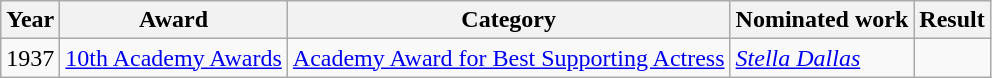<table class="wikitable sortable">
<tr>
<th>Year</th>
<th>Award</th>
<th>Category</th>
<th>Nominated work</th>
<th class="wikitable unsortable">Result</th>
</tr>
<tr>
<td>1937</td>
<td><a href='#'>10th Academy Awards</a></td>
<td><a href='#'>Academy Award for Best Supporting Actress</a></td>
<td><em><a href='#'>Stella Dallas</a></em></td>
<td></td>
</tr>
</table>
